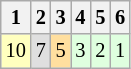<table class="wikitable" style="font-size: 85%;">
<tr>
<th>1</th>
<th>2</th>
<th>3</th>
<th>4</th>
<th>5</th>
<th>6</th>
</tr>
<tr align="center">
<td style="background:#FFFFBF;">10</td>
<td style="background:#DFDFDF;">7</td>
<td style="background:#FFDF9F;">5</td>
<td style="background:#DFFFDF;">3</td>
<td style="background:#DFFFDF;">2</td>
<td style="background:#DFFFDF;">1</td>
</tr>
</table>
